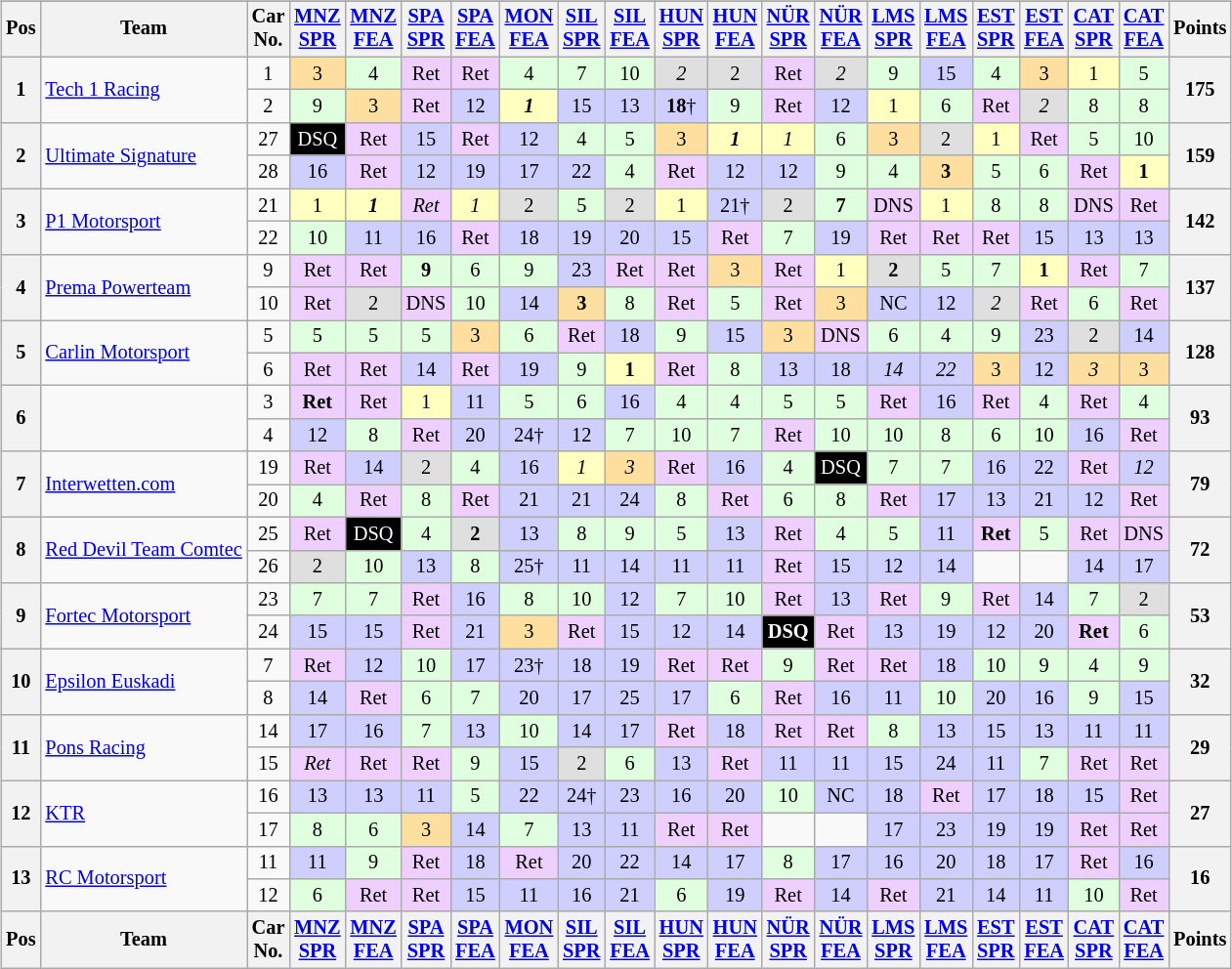<table>
<tr>
<td><br><table class="wikitable" style="font-size:85%; text-align:center">
<tr style="background:#f9f9f9" valign="top">
</tr>
<tr>
<th valign="middle">Pos</th>
<th valign="middle">Team</th>
<th valign="middle">Car<br>No.</th>
<th><a href='#'>MNZ<br>SPR</a><br> </th>
<th><a href='#'>MNZ<br>FEA</a><br> </th>
<th><a href='#'>SPA<br>SPR</a><br> </th>
<th><a href='#'>SPA<br>FEA</a><br> </th>
<th><a href='#'>MON<br>FEA</a><br> </th>
<th><a href='#'>SIL<br>SPR</a><br> </th>
<th><a href='#'>SIL<br>FEA</a><br> </th>
<th><a href='#'>HUN<br>SPR</a><br> </th>
<th><a href='#'>HUN<br>FEA</a><br> </th>
<th><a href='#'>NÜR<br>SPR</a><br> </th>
<th><a href='#'>NÜR<br>FEA</a><br> </th>
<th><a href='#'>LMS<br>SPR</a><br> </th>
<th><a href='#'>LMS<br>FEA</a><br> </th>
<th><a href='#'>EST<br>SPR</a><br> </th>
<th><a href='#'>EST<br>FEA</a><br> </th>
<th><a href='#'>CAT<br>SPR</a><br> </th>
<th><a href='#'>CAT<br>FEA</a><br> </th>
<th valign="middle">Points</th>
</tr>
<tr>
<th rowspan="2">1</th>
<td style="text-align:left;" rowspan="2"> <a href='#'>Tech 1 Racing</a></td>
<td>1</td>
<td style="background:#ffdf9f;">3</td>
<td style="background:#dfffdf;">4</td>
<td style="background:#efcfff;">Ret</td>
<td style="background:#efcfff;">Ret</td>
<td style="background:#dfffdf;">4</td>
<td style="background:#dfffdf;">7</td>
<td style="background:#dfffdf;">10</td>
<td style="background:#dfdfdf;"><em>2</em></td>
<td style="background:#dfdfdf;">2</td>
<td style="background:#efcfff;">Ret</td>
<td style="background:#dfdfdf;"><em>2</em></td>
<td style="background:#dfffdf;">9</td>
<td style="background:#cfcfff;">15</td>
<td style="background:#dfffdf;">4</td>
<td style="background:#ffdf9f;">3</td>
<td style="background:#ffffbf;">1</td>
<td style="background:#dfffdf;">5</td>
<th rowspan=2><strong>175</strong></th>
</tr>
<tr>
<td>2</td>
<td style="background:#dfffdf;">9</td>
<td style="background:#ffdf9f;">3</td>
<td style="background:#efcfff;">Ret</td>
<td style="background:#cfcfff;">12</td>
<td style="background:#ffffbf;"><strong><em>1</em></strong></td>
<td style="background:#cfcfff;">15</td>
<td style="background:#cfcfff;">13</td>
<td style="background:#cfcfff;"><strong>18</strong>†</td>
<td style="background:#dfffdf;">9</td>
<td style="background:#efcfff;">Ret</td>
<td style="background:#cfcfff;">12</td>
<td style="background:#ffffbf;">1</td>
<td style="background:#dfffdf;">6</td>
<td style="background:#efcfff;">Ret</td>
<td style="background:#dfdfdf;"><em>2</em></td>
<td style="background:#dfffdf;">8</td>
<td style="background:#dfffdf;">8</td>
</tr>
<tr>
<th rowspan="2">2</th>
<td style="text-align:left;" rowspan="2"> <a href='#'>Ultimate Signature</a></td>
<td>27</td>
<td style="background:#000; color:white;">DSQ</td>
<td style="background:#efcfff;">Ret</td>
<td style="background:#cfcfff;">15</td>
<td style="background:#efcfff;">Ret</td>
<td style="background:#cfcfff;">12</td>
<td style="background:#dfffdf;">4</td>
<td style="background:#dfffdf;">5</td>
<td style="background:#ffdf9f;">3</td>
<td style="background:#ffffbf;"><strong><em>1</em></strong></td>
<td style="background:#ffffbf;"><em>1</em></td>
<td style="background:#dfffdf;">6</td>
<td style="background:#ffdf9f;">3</td>
<td style="background:#dfdfdf;">2</td>
<td style="background:#ffffbf;">1</td>
<td style="background:#efcfff;">Ret</td>
<td style="background:#dfffdf;">5</td>
<td style="background:#dfffdf;">10</td>
<th rowspan=2><strong>159</strong></th>
</tr>
<tr>
<td>28</td>
<td style="background:#cfcfff;">16</td>
<td style="background:#efcfff;">Ret</td>
<td style="background:#cfcfff;">12</td>
<td style="background:#cfcfff;">19</td>
<td style="background:#cfcfff;">17</td>
<td style="background:#cfcfff;">22</td>
<td style="background:#dfffdf;">4</td>
<td style="background:#efcfff;">Ret</td>
<td style="background:#cfcfff;">12</td>
<td style="background:#cfcfff;">12</td>
<td style="background:#dfffdf;">9</td>
<td style="background:#dfffdf;">4</td>
<td style="background:#ffdf9f;"><strong>3</strong></td>
<td style="background:#dfffdf;">5</td>
<td style="background:#dfffdf;">6</td>
<td style="background:#efcfff;">Ret</td>
<td style="background:#ffffbf;"><strong>1</strong></td>
</tr>
<tr>
<th rowspan="2">3</th>
<td style="text-align:left;" rowspan="2"> <a href='#'>P1 Motorsport</a></td>
<td>21</td>
<td style="background:#ffffbf;">1</td>
<td style="background:#ffffbf;"><strong><em>1</em></strong></td>
<td style="background:#efcfff;"><em>Ret</em></td>
<td style="background:#ffffbf;"><em>1</em></td>
<td style="background:#dfdfdf;">2</td>
<td style="background:#dfffdf;">5</td>
<td style="background:#dfdfdf;">2</td>
<td style="background:#ffffbf;">1</td>
<td style="background:#cfcfff;">21†</td>
<td style="background:#dfdfdf;">2</td>
<td style="background:#dfffdf;"><strong>7</strong></td>
<td style="background:#efcfff;">DNS</td>
<td style="background:#ffffbf;">1</td>
<td style="background:#dfffdf;">8</td>
<td style="background:#dfffdf;">8</td>
<td style="background:#efcfff;">DNS</td>
<td style="background:#efcfff;">Ret</td>
<th rowspan=2><strong>142</strong></th>
</tr>
<tr>
<td>22</td>
<td style="background:#dfffdf;">10</td>
<td style="background:#cfcfff;">11</td>
<td style="background:#cfcfff;">16</td>
<td style="background:#efcfff;">Ret</td>
<td style="background:#cfcfff;">18</td>
<td style="background:#cfcfff;">19</td>
<td style="background:#cfcfff;">20</td>
<td style="background:#cfcfff;">15</td>
<td style="background:#efcfff;">Ret</td>
<td style="background:#dfffdf;">7</td>
<td style="background:#cfcfff;">19</td>
<td style="background:#efcfff;">Ret</td>
<td style="background:#efcfff;">Ret</td>
<td style="background:#efcfff;">Ret</td>
<td style="background:#cfcfff;">15</td>
<td style="background:#cfcfff;">13</td>
<td style="background:#cfcfff;">13</td>
</tr>
<tr>
<th rowspan="2">4</th>
<td style="text-align:left;" rowspan="2"> <a href='#'>Prema Powerteam</a></td>
<td>9</td>
<td style="background:#efcfff;">Ret</td>
<td style="background:#efcfff;">Ret</td>
<td style="background:#dfffdf;"><strong>9</strong></td>
<td style="background:#dfffdf;">6</td>
<td style="background:#dfffdf;">9</td>
<td style="background:#cfcfff;">23</td>
<td style="background:#efcfff;">Ret</td>
<td style="background:#efcfff;">Ret</td>
<td style="background:#ffdf9f;">3</td>
<td style="background:#efcfff;">Ret</td>
<td style="background:#ffffbf;">1</td>
<td style="background:#dfdfdf;"><strong>2</strong></td>
<td style="background:#dfffdf;">5</td>
<td style="background:#dfffdf;">7</td>
<td style="background:#ffffbf;"><strong>1</strong></td>
<td style="background:#efcfff;">Ret</td>
<td style="background:#dfffdf;">7</td>
<th rowspan=2><strong>137</strong></th>
</tr>
<tr>
<td>10</td>
<td style="background:#efcfff;">Ret</td>
<td style="background:#dfdfdf;">2</td>
<td style="background:#efcfff;">DNS</td>
<td style="background:#dfffdf;">10</td>
<td style="background:#cfcfff;">14</td>
<td style="background:#ffdf9f;"><strong>3</strong></td>
<td style="background:#dfffdf;">8</td>
<td style="background:#efcfff;">Ret</td>
<td style="background:#dfffdf;">5</td>
<td style="background:#efcfff;">Ret</td>
<td style="background:#ffdf9f;">3</td>
<td style="background:#cfcfff;">NC</td>
<td style="background:#cfcfff;">12</td>
<td style="background:#dfdfdf;"><em>2</em></td>
<td style="background:#efcfff;">Ret</td>
<td style="background:#dfffdf;">6</td>
<td style="background:#efcfff;">Ret</td>
</tr>
<tr>
<th rowspan="2">5</th>
<td style="text-align:left;" rowspan="2"> <a href='#'>Carlin Motorsport</a></td>
<td>5</td>
<td style="background:#dfffdf;">5</td>
<td style="background:#dfffdf;">5</td>
<td style="background:#dfffdf;">5</td>
<td style="background:#ffdf9f;">3</td>
<td style="background:#dfffdf;">6</td>
<td style="background:#efcfff;">Ret</td>
<td style="background:#cfcfff;">18</td>
<td style="background:#dfffdf;">9</td>
<td style="background:#cfcfff;">15</td>
<td style="background:#ffdf9f;">3</td>
<td style="background:#efcfff;">DNS</td>
<td style="background:#dfffdf;">6</td>
<td style="background:#dfffdf;">4</td>
<td style="background:#dfffdf;">9</td>
<td style="background:#cfcfff;">23</td>
<td style="background:#dfdfdf;">2</td>
<td style="background:#cfcfff;">14</td>
<th rowspan=2><strong>128</strong></th>
</tr>
<tr>
<td>6</td>
<td style="background:#efcfff;">Ret</td>
<td style="background:#efcfff;">Ret</td>
<td style="background:#cfcfff;">14</td>
<td style="background:#efcfff;">Ret</td>
<td style="background:#cfcfff;">19</td>
<td style="background:#dfffdf;">9</td>
<td style="background:#ffffbf;"><strong>1</strong></td>
<td style="background:#efcfff;">Ret</td>
<td style="background:#dfffdf;">8</td>
<td style="background:#cfcfff;">13</td>
<td style="background:#cfcfff;">18</td>
<td style="background:#cfcfff;"><em>14</em></td>
<td style="background:#cfcfff;"><em>22</em></td>
<td style="background:#ffdf9f;">3</td>
<td style="background:#cfcfff;">12</td>
<td style="background:#ffdf9f;"><em>3</em></td>
<td style="background:#ffdf9f;">3</td>
</tr>
<tr>
<th rowspan="2">6</th>
<td style="text-align:left;" rowspan="2"></td>
<td>3</td>
<td style="background:#efcfff;"><strong>Ret</strong></td>
<td style="background:#efcfff;">Ret</td>
<td style="background:#ffffbf;">1</td>
<td style="background:#cfcfff;">11</td>
<td style="background:#dfffdf;">5</td>
<td style="background:#dfffdf;">6</td>
<td style="background:#cfcfff;">16</td>
<td style="background:#dfffdf;">4</td>
<td style="background:#dfffdf;">4</td>
<td style="background:#dfffdf;">5</td>
<td style="background:#dfffdf;">5</td>
<td style="background:#efcfff;">Ret</td>
<td style="background:#cfcfff;">16</td>
<td style="background:#efcfff;">Ret</td>
<td style="background:#dfffdf;">4</td>
<td style="background:#efcfff;">Ret</td>
<td style="background:#dfffdf;">4</td>
<th rowspan=2><strong>93</strong></th>
</tr>
<tr>
<td>4</td>
<td style="background:#cfcfff;">12</td>
<td style="background:#dfffdf;">8</td>
<td style="background:#efcfff;">Ret</td>
<td style="background:#cfcfff;">20</td>
<td style="background:#cfcfff;">24†</td>
<td style="background:#cfcfff;">12</td>
<td style="background:#dfffdf;">7</td>
<td style="background:#dfffdf;">10</td>
<td style="background:#dfffdf;">7</td>
<td style="background:#efcfff;">Ret</td>
<td style="background:#dfffdf;">10</td>
<td style="background:#dfffdf;">10</td>
<td style="background:#dfffdf;">8</td>
<td style="background:#dfffdf;">6</td>
<td style="background:#dfffdf;">10</td>
<td style="background:#cfcfff;">16</td>
<td style="background:#efcfff;">Ret</td>
</tr>
<tr>
<th rowspan="2">7</th>
<td style="text-align:left;" rowspan="2"> <a href='#'>Interwetten.com</a></td>
<td>19</td>
<td style="background:#efcfff;">Ret</td>
<td style="background:#cfcfff;">14</td>
<td style="background:#dfdfdf;">2</td>
<td style="background:#dfffdf;">4</td>
<td style="background:#cfcfff;">16</td>
<td style="background:#ffffbf;"><em>1</em></td>
<td style="background:#ffdf9f;"><em>3</em></td>
<td style="background:#efcfff;">Ret</td>
<td style="background:#cfcfff;">16</td>
<td style="background:#dfffdf;">4</td>
<td style="background:#000; color:white;">DSQ</td>
<td style="background:#dfffdf;">7</td>
<td style="background:#dfffdf;">7</td>
<td style="background:#cfcfff;">16</td>
<td style="background:#cfcfff;">22</td>
<td style="background:#efcfff;">Ret</td>
<td style="background:#cfcfff;"><em>12</em></td>
<th rowspan=2><strong>79</strong></th>
</tr>
<tr>
<td>20</td>
<td style="background:#dfffdf;">4</td>
<td style="background:#efcfff;">Ret</td>
<td style="background:#dfffdf;">8</td>
<td style="background:#efcfff;">Ret</td>
<td style="background:#cfcfff;">21</td>
<td style="background:#cfcfff;">21</td>
<td style="background:#cfcfff;">24</td>
<td style="background:#dfffdf;">8</td>
<td style="background:#efcfff;">Ret</td>
<td style="background:#dfffdf;">6</td>
<td style="background:#dfffdf;">8</td>
<td style="background:#efcfff;">Ret</td>
<td style="background:#cfcfff;">17</td>
<td style="background:#cfcfff;">13</td>
<td style="background:#cfcfff;">21</td>
<td style="background:#cfcfff;">12</td>
<td style="background:#efcfff;">Ret</td>
</tr>
<tr>
<th rowspan="2">8</th>
<td style="text-align:left;" rowspan="2"> <a href='#'>Red Devil Team Comtec</a></td>
<td>25</td>
<td style="background:#efcfff;">Ret</td>
<td style="background:#000; color:white;">DSQ</td>
<td style="background:#dfffdf;">4</td>
<td style="background:#dfdfdf;"><strong>2</strong></td>
<td style="background:#cfcfff;">13</td>
<td style="background:#dfffdf;">8</td>
<td style="background:#dfffdf;">9</td>
<td style="background:#dfffdf;">5</td>
<td style="background:#cfcfff;">13</td>
<td style="background:#efcfff;">Ret</td>
<td style="background:#dfffdf;">4</td>
<td style="background:#dfffdf;">5</td>
<td style="background:#cfcfff;">11</td>
<td style="background:#efcfff;"><strong>Ret</strong></td>
<td style="background:#dfffdf;">5</td>
<td style="background:#efcfff;">Ret</td>
<td style="background:#efcfff;">DNS</td>
<th rowspan=2><strong>72</strong></th>
</tr>
<tr>
<td>26</td>
<td style="background:#dfdfdf;">2</td>
<td style="background:#dfffdf;">10</td>
<td style="background:#cfcfff;">13</td>
<td style="background:#dfffdf;">8</td>
<td style="background:#cfcfff;">25†</td>
<td style="background:#cfcfff;">11</td>
<td style="background:#cfcfff;">14</td>
<td style="background:#cfcfff;">11</td>
<td style="background:#cfcfff;">11</td>
<td style="background:#efcfff;">Ret</td>
<td style="background:#cfcfff;">15</td>
<td style="background:#cfcfff;">12</td>
<td style="background:#cfcfff;">14</td>
<td></td>
<td></td>
<td style="background:#cfcfff;">14</td>
<td style="background:#cfcfff;">17</td>
</tr>
<tr>
<th rowspan="2">9</th>
<td style="text-align:left;" rowspan="2"> <a href='#'>Fortec Motorsport</a></td>
<td>23</td>
<td style="background:#dfffdf;">7</td>
<td style="background:#dfffdf;">7</td>
<td style="background:#efcfff;">Ret</td>
<td style="background:#cfcfff;">16</td>
<td style="background:#dfffdf;">8</td>
<td style="background:#dfffdf;">10</td>
<td style="background:#cfcfff;">12</td>
<td style="background:#dfffdf;">7</td>
<td style="background:#dfffdf;">10</td>
<td style="background:#efcfff;">Ret</td>
<td style="background:#cfcfff;">13</td>
<td style="background:#efcfff;">Ret</td>
<td style="background:#dfffdf;">9</td>
<td style="background:#efcfff;">Ret</td>
<td style="background:#cfcfff;">14</td>
<td style="background:#dfffdf;">7</td>
<td style="background:#dfdfdf;">2</td>
<th rowspan=2><strong>53</strong></th>
</tr>
<tr>
<td>24</td>
<td style="background:#cfcfff;">15</td>
<td style="background:#cfcfff;">15</td>
<td style="background:#efcfff;">Ret</td>
<td style="background:#cfcfff;">21</td>
<td style="background:#ffdf9f;">3</td>
<td style="background:#efcfff;">Ret</td>
<td style="background:#cfcfff;">15</td>
<td style="background:#cfcfff;">12</td>
<td style="background:#cfcfff;">14</td>
<td style="background:#000; color:white;"><strong>DSQ</strong></td>
<td style="background:#efcfff;">Ret</td>
<td style="background:#cfcfff;">13</td>
<td style="background:#cfcfff;">19</td>
<td style="background:#cfcfff;">12</td>
<td style="background:#cfcfff;">20</td>
<td style="background:#efcfff;"><strong>Ret</strong></td>
<td style="background:#dfffdf;">6</td>
</tr>
<tr>
<th rowspan="2">10</th>
<td style="text-align:left;" rowspan="2"> <a href='#'>Epsilon Euskadi</a></td>
<td>7</td>
<td style="background:#efcfff;">Ret</td>
<td style="background:#cfcfff;">12</td>
<td style="background:#dfffdf;">10</td>
<td style="background:#cfcfff;">17</td>
<td style="background:#cfcfff;">23†</td>
<td style="background:#cfcfff;">18</td>
<td style="background:#cfcfff;">19</td>
<td style="background:#efcfff;">Ret</td>
<td style="background:#efcfff;">Ret</td>
<td style="background:#dfffdf;">9</td>
<td style="background:#efcfff;">Ret</td>
<td style="background:#efcfff;">Ret</td>
<td style="background:#cfcfff;">18</td>
<td style="background:#dfffdf;">10</td>
<td style="background:#dfffdf;">9</td>
<td style="background:#dfffdf;">4</td>
<td style="background:#dfffdf;">9</td>
<th rowspan=2><strong>32</strong></th>
</tr>
<tr>
<td>8</td>
<td style="background:#cfcfff;">14</td>
<td style="background:#efcfff;">Ret</td>
<td style="background:#dfffdf;">6</td>
<td style="background:#dfffdf;">7</td>
<td style="background:#cfcfff;">20</td>
<td style="background:#cfcfff;">17</td>
<td style="background:#cfcfff;">25</td>
<td style="background:#cfcfff;">17</td>
<td style="background:#dfffdf;">6</td>
<td style="background:#efcfff;">Ret</td>
<td style="background:#cfcfff;">16</td>
<td style="background:#cfcfff;">11</td>
<td style="background:#dfffdf;">10</td>
<td style="background:#cfcfff;">20</td>
<td style="background:#cfcfff;">16</td>
<td style="background:#dfffdf;">9</td>
<td style="background:#cfcfff;">15</td>
</tr>
<tr>
<th rowspan="2">11</th>
<td style="text-align:left;" rowspan="2"> <a href='#'>Pons Racing</a></td>
<td>14</td>
<td style="background:#cfcfff;">17</td>
<td style="background:#cfcfff;">16</td>
<td style="background:#dfffdf;">7</td>
<td style="background:#cfcfff;">13</td>
<td style="background:#dfffdf;">10</td>
<td style="background:#cfcfff;">14</td>
<td style="background:#cfcfff;">17</td>
<td style="background:#efcfff;">Ret</td>
<td style="background:#cfcfff;">18</td>
<td style="background:#efcfff;">Ret</td>
<td style="background:#efcfff;">Ret</td>
<td style="background:#dfffdf;">8</td>
<td style="background:#cfcfff;">13</td>
<td style="background:#cfcfff;">15</td>
<td style="background:#cfcfff;">13</td>
<td style="background:#cfcfff;">11</td>
<td style="background:#cfcfff;">11</td>
<th rowspan=2><strong>29</strong></th>
</tr>
<tr>
<td>15</td>
<td style="background:#efcfff;"><em>Ret</em></td>
<td style="background:#efcfff;">Ret</td>
<td style="background:#efcfff;">Ret</td>
<td style="background:#dfffdf;">9</td>
<td style="background:#cfcfff;">15</td>
<td style="background:#dfdfdf;">2</td>
<td style="background:#dfffdf;">6</td>
<td style="background:#cfcfff;">13</td>
<td style="background:#efcfff;">Ret</td>
<td style="background:#cfcfff;">11</td>
<td style="background:#cfcfff;">11</td>
<td style="background:#cfcfff;">15</td>
<td style="background:#cfcfff;">24</td>
<td style="background:#cfcfff;">11</td>
<td style="background:#dfffdf;">7</td>
<td style="background:#efcfff;">Ret</td>
<td style="background:#efcfff;">Ret</td>
</tr>
<tr>
<th rowspan="2">12</th>
<td style="text-align:left;" rowspan="2"> <a href='#'>KTR</a></td>
<td>16</td>
<td style="background:#cfcfff;">13</td>
<td style="background:#cfcfff;">13</td>
<td style="background:#cfcfff;">11</td>
<td style="background:#dfffdf;">5</td>
<td style="background:#cfcfff;">22</td>
<td style="background:#cfcfff;">24†</td>
<td style="background:#cfcfff;">23</td>
<td style="background:#cfcfff;">16</td>
<td style="background:#cfcfff;">20</td>
<td style="background:#dfffdf;">10</td>
<td style="background:#cfcfff;">NC</td>
<td style="background:#cfcfff;">18</td>
<td style="background:#efcfff;">Ret</td>
<td style="background:#cfcfff;">17</td>
<td style="background:#cfcfff;">18</td>
<td style="background:#cfcfff;">15</td>
<td style="background:#efcfff;">Ret</td>
<th rowspan=2><strong>27</strong></th>
</tr>
<tr>
<td>17</td>
<td style="background:#dfffdf;">8</td>
<td style="background:#dfffdf;">6</td>
<td style="background:#ffdf9f;">3</td>
<td style="background:#cfcfff;">14</td>
<td style="background:#dfffdf;">7</td>
<td style="background:#cfcfff;">13</td>
<td style="background:#cfcfff;">11</td>
<td style="background:#efcfff;">Ret</td>
<td style="background:#efcfff;">Ret</td>
<td></td>
<td></td>
<td style="background:#cfcfff;">17</td>
<td style="background:#cfcfff;">23</td>
<td style="background:#cfcfff;">19</td>
<td style="background:#cfcfff;">19</td>
<td style="background:#efcfff;">Ret</td>
<td style="background:#efcfff;">Ret</td>
</tr>
<tr>
<th rowspan="2">13</th>
<td style="text-align:left;" rowspan="2"> <a href='#'>RC Motorsport</a></td>
<td>11</td>
<td style="background:#cfcfff;">11</td>
<td style="background:#dfffdf;">9</td>
<td style="background:#efcfff;">Ret</td>
<td style="background:#cfcfff;">18</td>
<td style="background:#efcfff;">Ret</td>
<td style="background:#cfcfff;">20</td>
<td style="background:#cfcfff;">22</td>
<td style="background:#cfcfff;">14</td>
<td style="background:#cfcfff;">17</td>
<td style="background:#dfffdf;">8</td>
<td style="background:#cfcfff;">17</td>
<td style="background:#cfcfff;">16</td>
<td style="background:#cfcfff;">20</td>
<td style="background:#cfcfff;">18</td>
<td style="background:#cfcfff;">17</td>
<td style="background:#efcfff;">Ret</td>
<td style="background:#cfcfff;">16</td>
<th rowspan=2><strong>16</strong></th>
</tr>
<tr>
<td>12</td>
<td style="background:#dfffdf;">6</td>
<td style="background:#efcfff;">Ret</td>
<td style="background:#efcfff;">Ret</td>
<td style="background:#cfcfff;">15</td>
<td style="background:#cfcfff;">11</td>
<td style="background:#cfcfff;">16</td>
<td style="background:#cfcfff;">21</td>
<td style="background:#dfffdf;">6</td>
<td style="background:#cfcfff;">19</td>
<td style="background:#efcfff;">Ret</td>
<td style="background:#cfcfff;">14</td>
<td style="background:#efcfff;">Ret</td>
<td style="background:#cfcfff;">21</td>
<td style="background:#cfcfff;">14</td>
<td style="background:#cfcfff;">11</td>
<td style="background:#dfffdf;">10</td>
<td style="background:#efcfff;">Ret</td>
</tr>
<tr>
<th valign="middle">Pos</th>
<th valign="middle">Team</th>
<th valign="middle">Car<br>No.</th>
<th><a href='#'>MNZ<br>SPR</a><br> </th>
<th><a href='#'>MNZ<br>FEA</a><br> </th>
<th><a href='#'>SPA<br>SPR</a><br> </th>
<th><a href='#'>SPA<br>FEA</a><br> </th>
<th><a href='#'>MON<br>FEA</a><br> </th>
<th><a href='#'>SIL<br>SPR</a><br> </th>
<th><a href='#'>SIL<br>FEA</a><br> </th>
<th><a href='#'>HUN<br>SPR</a><br> </th>
<th><a href='#'>HUN<br>FEA</a><br> </th>
<th><a href='#'>NÜR<br>SPR</a><br> </th>
<th><a href='#'>NÜR<br>FEA</a><br> </th>
<th><a href='#'>LMS<br>SPR</a><br> </th>
<th><a href='#'>LMS<br>FEA</a><br> </th>
<th><a href='#'>EST<br>SPR</a><br> </th>
<th><a href='#'>EST<br>FEA</a><br> </th>
<th><a href='#'>CAT<br>SPR</a><br> </th>
<th><a href='#'>CAT<br>FEA</a><br> </th>
<th valign="middle">Points</th>
</tr>
</table>
</td>
<td valign="top"><br></td>
</tr>
</table>
